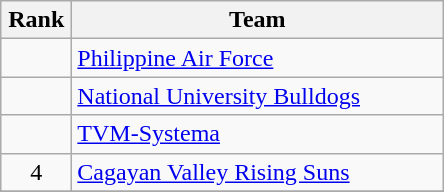<table class="wikitable" style="text-align: center;">
<tr>
<th width=40>Rank</th>
<th width=240>Team</th>
</tr>
<tr>
<td></td>
<td align=left><a href='#'>Philippine Air Force</a></td>
</tr>
<tr>
<td></td>
<td align=left><a href='#'>National University Bulldogs</a></td>
</tr>
<tr>
<td></td>
<td align=left><a href='#'>TVM-Systema</a></td>
</tr>
<tr>
<td>4</td>
<td align=left><a href='#'>Cagayan Valley Rising Suns</a></td>
</tr>
<tr>
</tr>
</table>
